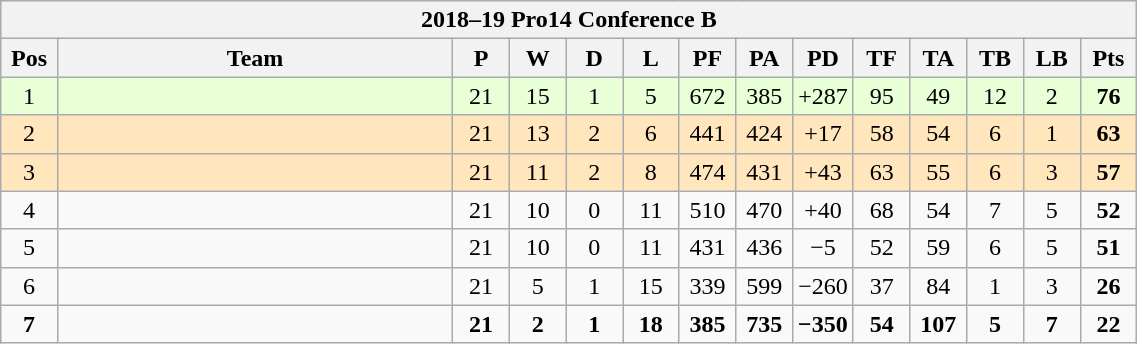<table class="wikitable" style="text-align:center; font-size:100%; width:60%;">
<tr>
<th colspan="100%" cellpadding="0" cellspacing="0">2018–19 Pro14 Conference B</th>
</tr>
<tr>
<th style="width:5%;">Pos</th>
<th style="width:35%;">Team</th>
<th style="width:5%;">P</th>
<th style="width:5%;">W</th>
<th style="width:5%;">D</th>
<th style="width:5%;">L</th>
<th style="width:5%;">PF</th>
<th style="width:5%;">PA</th>
<th style="width:5%;">PD</th>
<th style="width:5%;">TF</th>
<th style="width:5%;">TA</th>
<th style="width:5%;">TB</th>
<th style="width:5%;">LB</th>
<th style="width:5%;">Pts<br></th>
</tr>
<tr style="background:#E8FFD8;">
<td>1</td>
<td style="text-align:left;"></td>
<td>21</td>
<td>15</td>
<td>1</td>
<td>5</td>
<td>672</td>
<td>385</td>
<td>+287</td>
<td>95</td>
<td>49</td>
<td>12</td>
<td>2</td>
<td><strong>76</strong></td>
</tr>
<tr style="background:#FFE6BD;">
<td>2</td>
<td style="text-align:left;"></td>
<td>21</td>
<td>13</td>
<td>2</td>
<td>6</td>
<td>441</td>
<td>424</td>
<td>+17</td>
<td>58</td>
<td>54</td>
<td>6</td>
<td>1</td>
<td><strong>63</strong></td>
</tr>
<tr style="background:#FFE6BD;">
<td>3</td>
<td style="text-align:left;"></td>
<td>21</td>
<td>11</td>
<td>2</td>
<td>8</td>
<td>474</td>
<td>431</td>
<td>+43</td>
<td>63</td>
<td>55</td>
<td>6</td>
<td>3</td>
<td><strong>57</strong></td>
</tr>
<tr>
<td>4</td>
<td style="text-align:left;"></td>
<td>21</td>
<td>10</td>
<td>0</td>
<td>11</td>
<td>510</td>
<td>470</td>
<td>+40</td>
<td>68</td>
<td>54</td>
<td>7</td>
<td>5</td>
<td><strong>52</strong></td>
</tr>
<tr>
<td>5</td>
<td style="text-align:left;"></td>
<td>21</td>
<td>10</td>
<td>0</td>
<td>11</td>
<td>431</td>
<td>436</td>
<td>−5</td>
<td>52</td>
<td>59</td>
<td>6</td>
<td>5</td>
<td><strong>51</strong></td>
</tr>
<tr>
<td>6</td>
<td style="text-align:left;"></td>
<td>21</td>
<td>5</td>
<td>1</td>
<td>15</td>
<td>339</td>
<td>599</td>
<td>−260</td>
<td>37</td>
<td>84</td>
<td>1</td>
<td>3</td>
<td><strong>26</strong></td>
</tr>
<tr style="font-weight:bold;">
<td>7</td>
<td style="text-align:left;"></td>
<td>21</td>
<td>2</td>
<td>1</td>
<td>18</td>
<td>385</td>
<td>735</td>
<td>−350</td>
<td>54</td>
<td>107</td>
<td>5</td>
<td>7</td>
<td><strong>22</strong></td>
</tr>
</table>
